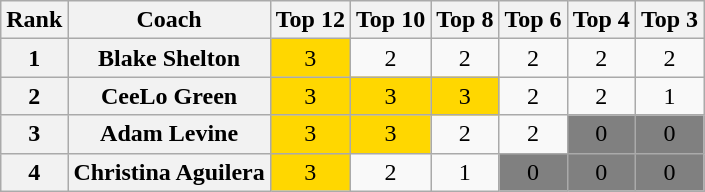<table class="wikitable" style="text-align:center">
<tr>
<th>Rank</th>
<th>Coach</th>
<th>Top 12</th>
<th>Top 10</th>
<th>Top 8</th>
<th>Top 6</th>
<th>Top 4</th>
<th>Top 3</th>
</tr>
<tr>
<th>1</th>
<th>Blake Shelton</th>
<td style="background:gold">3</td>
<td>2</td>
<td>2</td>
<td>2</td>
<td>2</td>
<td>2</td>
</tr>
<tr>
<th>2</th>
<th>CeeLo Green</th>
<td style="background:gold">3</td>
<td style="background:gold">3</td>
<td style="background:gold">3</td>
<td>2</td>
<td>2</td>
<td>1</td>
</tr>
<tr>
<th>3</th>
<th>Adam Levine</th>
<td style="background:gold">3</td>
<td style="background:gold">3</td>
<td>2</td>
<td>2</td>
<td style="background:grey">0</td>
<td style="background:grey">0</td>
</tr>
<tr>
<th>4</th>
<th>Christina Aguilera</th>
<td style="background:gold">3</td>
<td>2</td>
<td>1</td>
<td style="background:grey">0</td>
<td style="background:grey">0</td>
<td style="background:grey">0</td>
</tr>
</table>
